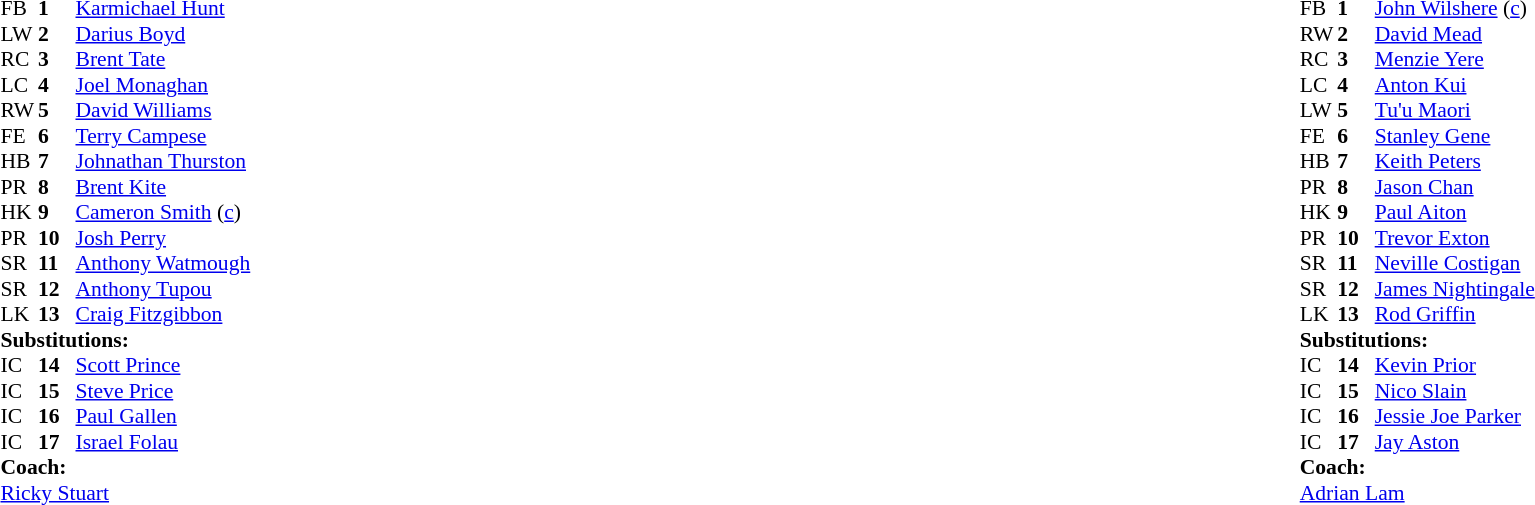<table width="100%">
<tr>
<td valign="top" width="50%"><br><table style="font-size: 90%" cellspacing="0" cellpadding="0">
<tr>
<th width="25"></th>
<th width="25"></th>
</tr>
<tr>
<td>FB</td>
<td><strong>1</strong></td>
<td><a href='#'>Karmichael Hunt</a></td>
</tr>
<tr>
<td>LW</td>
<td><strong>2</strong></td>
<td><a href='#'>Darius Boyd</a></td>
</tr>
<tr>
<td>RC</td>
<td><strong>3</strong></td>
<td><a href='#'>Brent Tate</a></td>
</tr>
<tr>
<td>LC</td>
<td><strong>4</strong></td>
<td><a href='#'>Joel Monaghan</a></td>
</tr>
<tr>
<td>RW</td>
<td><strong>5</strong></td>
<td><a href='#'>David Williams</a></td>
</tr>
<tr>
<td>FE</td>
<td><strong>6</strong></td>
<td><a href='#'>Terry Campese</a></td>
</tr>
<tr>
<td>HB</td>
<td><strong>7</strong></td>
<td><a href='#'>Johnathan Thurston</a></td>
</tr>
<tr>
<td>PR</td>
<td><strong>8</strong></td>
<td><a href='#'>Brent Kite</a></td>
</tr>
<tr>
<td>HK</td>
<td><strong>9</strong></td>
<td><a href='#'>Cameron Smith</a> (<a href='#'>c</a>)</td>
</tr>
<tr>
<td>PR</td>
<td><strong>10</strong></td>
<td><a href='#'>Josh Perry</a></td>
</tr>
<tr>
<td>SR</td>
<td><strong>11</strong></td>
<td><a href='#'>Anthony Watmough</a></td>
</tr>
<tr>
<td>SR</td>
<td><strong>12</strong></td>
<td><a href='#'>Anthony Tupou</a></td>
</tr>
<tr>
<td>LK</td>
<td><strong>13</strong></td>
<td><a href='#'>Craig Fitzgibbon</a></td>
</tr>
<tr>
<td colspan=3><strong>Substitutions:</strong></td>
</tr>
<tr>
<td>IC</td>
<td><strong>14</strong></td>
<td><a href='#'>Scott Prince</a></td>
</tr>
<tr>
<td>IC</td>
<td><strong>15</strong></td>
<td><a href='#'>Steve Price</a></td>
</tr>
<tr>
<td>IC</td>
<td><strong>16</strong></td>
<td><a href='#'>Paul Gallen</a></td>
</tr>
<tr>
<td>IC</td>
<td><strong>17</strong></td>
<td><a href='#'>Israel Folau</a></td>
</tr>
<tr>
<td colspan=3><strong>Coach:</strong></td>
</tr>
<tr>
<td colspan="4"> <a href='#'>Ricky Stuart</a></td>
</tr>
</table>
</td>
<td valign="top" width="50%"><br><table style="font-size: 90%" cellspacing="0" cellpadding="0" align="center">
<tr>
<th width="25"></th>
<th width="25"></th>
</tr>
<tr>
<td>FB</td>
<td><strong>1</strong></td>
<td><a href='#'>John Wilshere</a> (<a href='#'>c</a>)</td>
</tr>
<tr>
<td>RW</td>
<td><strong>2</strong></td>
<td><a href='#'>David Mead</a></td>
</tr>
<tr>
<td>RC</td>
<td><strong>3</strong></td>
<td><a href='#'>Menzie Yere</a></td>
</tr>
<tr>
<td>LC</td>
<td><strong>4</strong></td>
<td><a href='#'>Anton Kui</a></td>
</tr>
<tr>
<td>LW</td>
<td><strong>5</strong></td>
<td><a href='#'>Tu'u Maori</a></td>
</tr>
<tr>
<td>FE</td>
<td><strong>6</strong></td>
<td><a href='#'>Stanley Gene</a></td>
</tr>
<tr>
<td>HB</td>
<td><strong>7</strong></td>
<td><a href='#'>Keith Peters</a></td>
</tr>
<tr>
<td>PR</td>
<td><strong>8</strong></td>
<td><a href='#'>Jason Chan</a></td>
</tr>
<tr>
<td>HK</td>
<td><strong>9</strong></td>
<td><a href='#'>Paul Aiton</a></td>
</tr>
<tr>
<td>PR</td>
<td><strong>10</strong></td>
<td><a href='#'>Trevor Exton</a></td>
</tr>
<tr>
<td>SR</td>
<td><strong>11</strong></td>
<td><a href='#'>Neville Costigan</a></td>
</tr>
<tr>
<td>SR</td>
<td><strong>12</strong></td>
<td><a href='#'>James Nightingale</a></td>
</tr>
<tr>
<td>LK</td>
<td><strong>13</strong></td>
<td><a href='#'>Rod Griffin</a></td>
</tr>
<tr>
<td colspan=3><strong>Substitutions:</strong></td>
</tr>
<tr>
<td>IC</td>
<td><strong>14</strong></td>
<td><a href='#'>Kevin Prior</a></td>
</tr>
<tr>
<td>IC</td>
<td><strong>15</strong></td>
<td><a href='#'>Nico Slain</a></td>
</tr>
<tr>
<td>IC</td>
<td><strong>16</strong></td>
<td><a href='#'>Jessie Joe Parker</a></td>
</tr>
<tr>
<td>IC</td>
<td><strong>17</strong></td>
<td><a href='#'>Jay Aston</a></td>
</tr>
<tr>
<td colspan=3><strong>Coach:</strong></td>
</tr>
<tr>
<td colspan="4"> <a href='#'>Adrian Lam</a></td>
</tr>
</table>
</td>
</tr>
</table>
